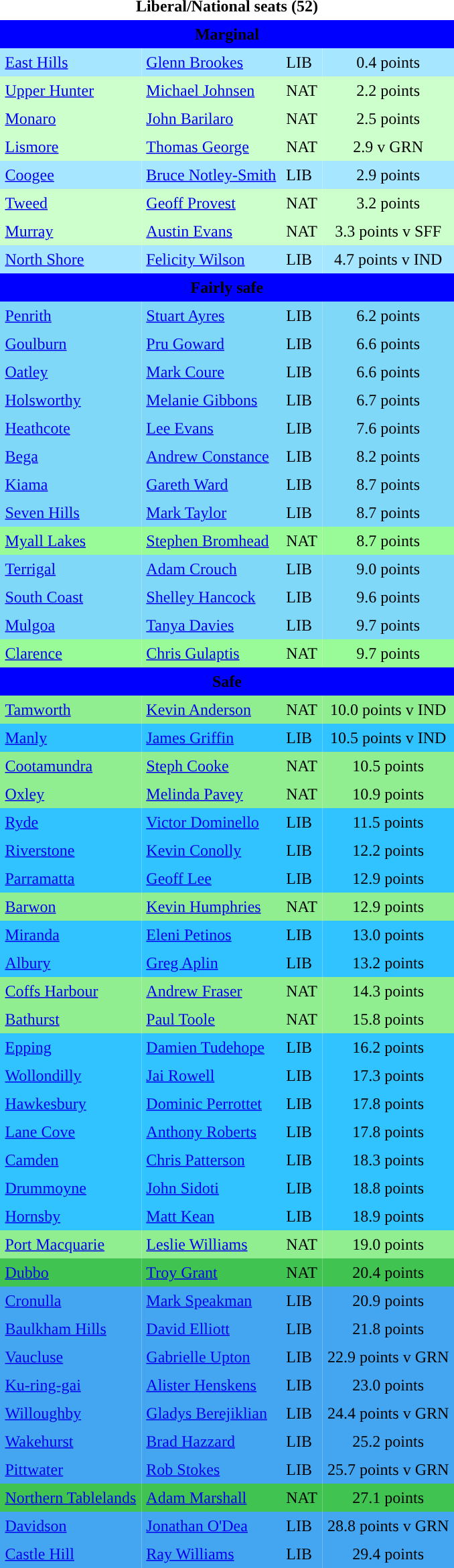<table class="toccolours" cellpadding="5" cellspacing="0" style="float:left; margin-right:.5em; margin-top:.4em; font-size:90 points;">
<tr>
<td COLSPAN=4 align="center"><strong>Liberal/National seats (52)</strong></td>
</tr>
<tr>
<td COLSPAN=4 align="center" bgcolor="Blue"><span><strong>Marginal</strong></span></td>
</tr>
<tr>
<td align="left" bgcolor="A6E7FF"><a href='#'>East Hills</a></td>
<td align="left" bgcolor="A6E7FF"><a href='#'>Glenn Brookes</a></td>
<td align="left" bgcolor="A6E7FF">LIB</td>
<td align="center" bgcolor="A6E7FF">0.4 points</td>
</tr>
<tr>
<td align="left" bgcolor="CCFFCC"><a href='#'>Upper Hunter</a></td>
<td align="left" bgcolor="CCFFCC"><a href='#'>Michael Johnsen</a></td>
<td align="left" bgcolor="CCFFCC">NAT</td>
<td align="center" bgcolor="CCFFCC">2.2 points</td>
</tr>
<tr>
<td align="left" bgcolor="CCFFCC"><a href='#'>Monaro</a></td>
<td align="left" bgcolor="CCFFCC"><a href='#'>John Barilaro</a></td>
<td align="left" bgcolor="CCFFCC">NAT</td>
<td align="center" bgcolor="CCFFCC">2.5 points</td>
</tr>
<tr>
<td align="left" bgcolor="CCFFCC"><a href='#'>Lismore</a></td>
<td align="left" bgcolor="CCFFCC"><a href='#'>Thomas George</a></td>
<td align="left" bgcolor="CCFFCC">NAT</td>
<td align="center" bgcolor="CCFFCC">2.9 v GRN</td>
</tr>
<tr>
<td align="left" bgcolor="A6E7FF"><a href='#'>Coogee</a></td>
<td align="left" bgcolor="A6E7FF"><a href='#'>Bruce Notley-Smith</a></td>
<td align="left" bgcolor="A6E7FF">LIB</td>
<td align="center" bgcolor="A6E7FF">2.9 points</td>
</tr>
<tr>
<td align="left" bgcolor="CCFFCC"><a href='#'>Tweed</a></td>
<td align="left" bgcolor="CCFFCC"><a href='#'>Geoff Provest</a></td>
<td align="left" bgcolor="CCFFCC">NAT</td>
<td align="center" bgcolor="CCFFCC">3.2 points</td>
</tr>
<tr>
<td align="left" bgcolor="CCFFCC"><a href='#'>Murray</a></td>
<td align="left" bgcolor="CCFFCC"><a href='#'>Austin Evans</a></td>
<td align="left" bgcolor="CCFFCC">NAT</td>
<td align="center" bgcolor="CCFFCC">3.3 points v SFF</td>
</tr>
<tr>
<td align="left" bgcolor="A6E7FF"><a href='#'>North Shore</a></td>
<td align="left" bgcolor="A6E7FF"><a href='#'>Felicity Wilson</a></td>
<td align="left" bgcolor="A6E7FF">LIB</td>
<td align="center" bgcolor="A6E7FF">4.7 points v IND</td>
</tr>
<tr>
<td COLSPAN=4 align="center" bgcolor="Blue"><span><strong>Fairly safe</strong></span></td>
</tr>
<tr>
<td align="left" bgcolor="80D8F9"><a href='#'>Penrith</a></td>
<td align="left" bgcolor="80D8F9"><a href='#'>Stuart Ayres</a></td>
<td align="left" bgcolor="80D8F9">LIB</td>
<td align="center" bgcolor="80D8F9">6.2 points</td>
</tr>
<tr>
<td align="left" bgcolor="80D8F9"><a href='#'>Goulburn</a></td>
<td align="left" bgcolor="80D8F9"><a href='#'>Pru Goward</a></td>
<td align="left" bgcolor="80D8F9">LIB</td>
<td align="center" bgcolor="80D8F9">6.6 points</td>
</tr>
<tr>
<td align="left" bgcolor="80D8F9"><a href='#'>Oatley</a></td>
<td align="left" bgcolor="80D8F9"><a href='#'>Mark Coure</a></td>
<td align="left" bgcolor="80D8F9">LIB</td>
<td align="center" bgcolor="80D8F9">6.6 points</td>
</tr>
<tr>
<td align="left" bgcolor="80D8F9"><a href='#'>Holsworthy</a></td>
<td align="left" bgcolor="80D8F9"><a href='#'>Melanie Gibbons</a></td>
<td align="left" bgcolor="80D8F9">LIB</td>
<td align="center" bgcolor="80D8F9">6.7 points</td>
</tr>
<tr>
<td align="left" bgcolor="80D8F9"><a href='#'>Heathcote</a></td>
<td align="left" bgcolor="80D8F9"><a href='#'>Lee Evans</a></td>
<td align="left" bgcolor="80D8F9">LIB</td>
<td align="center" bgcolor="80D8F9">7.6 points</td>
</tr>
<tr>
<td align="left" bgcolor="80D8F9"><a href='#'>Bega</a></td>
<td align="left" bgcolor="80D8F9"><a href='#'>Andrew Constance</a></td>
<td align="left" bgcolor="80D8F9">LIB</td>
<td align="center" bgcolor="80D8F9">8.2 points</td>
</tr>
<tr>
<td align="left" bgcolor="80D8F9"><a href='#'>Kiama</a></td>
<td align="left" bgcolor="80D8F9"><a href='#'>Gareth Ward</a></td>
<td align="left" bgcolor="80D8F9">LIB</td>
<td align="center" bgcolor="80D8F9">8.7 points</td>
</tr>
<tr>
<td align="left" bgcolor="80D8F9"><a href='#'>Seven Hills</a></td>
<td align="left" bgcolor="80D8F9"><a href='#'>Mark Taylor</a></td>
<td align="left" bgcolor="80D8F9">LIB</td>
<td align="center" bgcolor="80D8F9">8.7 points</td>
</tr>
<tr>
<td align="left" bgcolor="98FB98"><a href='#'>Myall Lakes</a></td>
<td align="left" bgcolor="98FB98"><a href='#'>Stephen Bromhead</a></td>
<td align="left" bgcolor="98FB98">NAT</td>
<td align="center" bgcolor="98FB98">8.7 points</td>
</tr>
<tr>
<td align="left" bgcolor="80D8F9"><a href='#'>Terrigal</a></td>
<td align="left" bgcolor="80D8F9"><a href='#'>Adam Crouch</a></td>
<td align="left" bgcolor="80D8F9">LIB</td>
<td align="center" bgcolor="80D8F9">9.0 points</td>
</tr>
<tr>
<td align="left" bgcolor="80D8F9"><a href='#'>South Coast</a></td>
<td align="left" bgcolor="80D8F9"><a href='#'>Shelley Hancock</a></td>
<td align="left" bgcolor="80D8F9">LIB</td>
<td align="center" bgcolor="80D8F9">9.6 points</td>
</tr>
<tr>
<td align="left" bgcolor="80D8F9"><a href='#'>Mulgoa</a></td>
<td align="left" bgcolor="80D8F9"><a href='#'>Tanya Davies</a></td>
<td align="left" bgcolor="80D8F9">LIB</td>
<td align="center" bgcolor="80D8F9">9.7 points</td>
</tr>
<tr>
<td align="left" bgcolor="98FB98"><a href='#'>Clarence</a></td>
<td align="left" bgcolor="98FB98"><a href='#'>Chris Gulaptis</a></td>
<td align="left" bgcolor="98FB98">NAT</td>
<td align="center" bgcolor="98FB98">9.7 points</td>
</tr>
<tr>
<td COLSPAN=4 align="center" bgcolor="blue"><span><strong>Safe</strong></span></td>
</tr>
<tr>
<td align="left" bgcolor="90EE90"><a href='#'>Tamworth</a></td>
<td align="left" bgcolor="90EE90"><a href='#'>Kevin Anderson</a></td>
<td align="left" bgcolor="90EE90">NAT</td>
<td align="center" bgcolor="90EE90">10.0 points v IND</td>
</tr>
<tr>
<td align="left" bgcolor="31C3FF"><a href='#'>Manly</a></td>
<td align="left" bgcolor="31C3FF"><a href='#'>James Griffin</a></td>
<td align="left" bgcolor="31C3FF">LIB</td>
<td align="center" bgcolor="31C3FF">10.5 points v IND</td>
</tr>
<tr>
<td align="left" bgcolor="90EE90"><a href='#'>Cootamundra</a></td>
<td align="left" bgcolor="90EE90"><a href='#'>Steph Cooke</a></td>
<td align="left" bgcolor="90EE90">NAT</td>
<td align="center" bgcolor="90EE90">10.5 points</td>
</tr>
<tr>
<td align="left" bgcolor="90EE90"><a href='#'>Oxley</a></td>
<td align="left" bgcolor="90EE90"><a href='#'>Melinda Pavey</a></td>
<td align="left" bgcolor="90EE90">NAT</td>
<td align="center" bgcolor="90EE90">10.9 points</td>
</tr>
<tr>
<td align="left" bgcolor="31C3FF"><a href='#'>Ryde</a></td>
<td align="left" bgcolor="31C3FF"><a href='#'>Victor Dominello</a></td>
<td align="left" bgcolor="31C3FF">LIB</td>
<td align="center" bgcolor="31C3FF">11.5 points</td>
</tr>
<tr>
<td align="left" bgcolor="31C3FF"><a href='#'>Riverstone</a></td>
<td align="left" bgcolor="31C3FF"><a href='#'>Kevin Conolly</a></td>
<td align="left" bgcolor="31C3FF">LIB</td>
<td align="center" bgcolor="31C3FF">12.2 points</td>
</tr>
<tr>
<td align="left" bgcolor="31C3FF"><a href='#'>Parramatta</a></td>
<td align="left" bgcolor="31C3FF"><a href='#'>Geoff Lee</a></td>
<td align="left" bgcolor="31C3FF">LIB</td>
<td align="center" bgcolor="31C3FF">12.9 points</td>
</tr>
<tr>
<td align="left" bgcolor="90EE90"><a href='#'>Barwon</a></td>
<td align="left" bgcolor="90EE90"><a href='#'>Kevin Humphries</a></td>
<td align="left" bgcolor="90EE90">NAT</td>
<td align="center" bgcolor="90EE90">12.9 points</td>
</tr>
<tr>
<td align="left" bgcolor="31C3FF"><a href='#'>Miranda</a></td>
<td align="left" bgcolor="31C3FF"><a href='#'>Eleni Petinos</a></td>
<td align="left" bgcolor="31C3FF">LIB</td>
<td align="center" bgcolor="31C3FF">13.0 points</td>
</tr>
<tr>
<td align="left" bgcolor="31C3FF"><a href='#'>Albury</a></td>
<td align="left" bgcolor="31C3FF"><a href='#'>Greg Aplin</a></td>
<td align="left" bgcolor="31C3FF">LIB</td>
<td align="center" bgcolor="31C3FF">13.2 points</td>
</tr>
<tr>
<td align="left" bgcolor="90EE90"><a href='#'>Coffs Harbour</a></td>
<td align="left" bgcolor="90EE90"><a href='#'>Andrew Fraser</a></td>
<td align="left" bgcolor="90EE90">NAT</td>
<td align="center" bgcolor="90EE90">14.3 points</td>
</tr>
<tr>
<td align="left" bgcolor="90EE90"><a href='#'>Bathurst</a></td>
<td align="left" bgcolor="90EE90"><a href='#'>Paul Toole</a></td>
<td align="left" bgcolor="90EE90">NAT</td>
<td align="center" bgcolor="90EE90">15.8 points</td>
</tr>
<tr>
<td align="left" bgcolor="31C3FF"><a href='#'>Epping</a></td>
<td align="left" bgcolor="31C3FF"><a href='#'>Damien Tudehope</a></td>
<td align="left" bgcolor="31C3FF">LIB</td>
<td align="center" bgcolor="31C3FF">16.2 points</td>
</tr>
<tr>
<td align="left" bgcolor="31C3FF"><a href='#'>Wollondilly</a></td>
<td align="left" bgcolor="31C3FF"><a href='#'>Jai Rowell</a></td>
<td align="left" bgcolor="31C3FF">LIB</td>
<td align="center" bgcolor="31C3FF">17.3 points</td>
</tr>
<tr>
<td align="left" bgcolor="31C3FF"><a href='#'>Hawkesbury</a></td>
<td align="left" bgcolor="31C3FF"><a href='#'>Dominic Perrottet</a></td>
<td align="left" bgcolor="31C3FF">LIB</td>
<td align="center" bgcolor="31C3FF">17.8 points</td>
</tr>
<tr>
<td align="left" bgcolor="31C3FF"><a href='#'>Lane Cove</a></td>
<td align="left" bgcolor="31C3FF"><a href='#'>Anthony Roberts</a></td>
<td align="left" bgcolor="31C3FF">LIB</td>
<td align="center" bgcolor="31C3FF">17.8 points</td>
</tr>
<tr>
<td align="left" bgcolor="31C3FF"><a href='#'>Camden</a></td>
<td align="left" bgcolor="31C3FF"><a href='#'>Chris Patterson</a></td>
<td align="left" bgcolor="31C3FF">LIB</td>
<td align="center" bgcolor="31C3FF">18.3 points</td>
</tr>
<tr>
<td align="left" bgcolor="31C3FF"><a href='#'>Drummoyne</a></td>
<td align="left" bgcolor="31C3FF"><a href='#'>John Sidoti</a></td>
<td align="left" bgcolor="31C3FF">LIB</td>
<td align="center" bgcolor="31C3FF">18.8 points</td>
</tr>
<tr>
<td align="left" bgcolor="31C3FF"><a href='#'>Hornsby</a></td>
<td align="left" bgcolor="31C3FF"><a href='#'>Matt Kean</a></td>
<td align="left" bgcolor="31C3FF">LIB</td>
<td align="center" bgcolor="31C3FF">18.9 points</td>
</tr>
<tr>
<td align="left" bgcolor="90EE90"><a href='#'>Port Macquarie</a></td>
<td align="left" bgcolor="90EE90"><a href='#'>Leslie Williams</a></td>
<td align="left" bgcolor="90EE90">NAT</td>
<td align="center" bgcolor="90EE90">19.0 points</td>
</tr>
<tr>
<td align="left" bgcolor="40C351"><a href='#'>Dubbo</a></td>
<td align="left" bgcolor="40C351"><a href='#'>Troy Grant</a></td>
<td align="left" bgcolor="40C351">NAT</td>
<td align="center" bgcolor="40C351">20.4 points</td>
</tr>
<tr>
<td align="left" bgcolor="44A6F1"><a href='#'>Cronulla</a></td>
<td align="left" bgcolor="44A6F1"><a href='#'>Mark Speakman</a></td>
<td align="left" bgcolor="44A6F1">LIB</td>
<td align="center" bgcolor="44A6F1">20.9 points</td>
</tr>
<tr>
<td align="left" bgcolor="44A6F1"><a href='#'>Baulkham Hills</a></td>
<td align="left" bgcolor="44A6F1"><a href='#'>David Elliott</a></td>
<td align="left" bgcolor="44A6F1">LIB</td>
<td align="center" bgcolor="44A6F1">21.8 points</td>
</tr>
<tr>
<td align="left" bgcolor="44A6F1"><a href='#'>Vaucluse</a></td>
<td align="left" bgcolor="44A6F1"><a href='#'>Gabrielle Upton</a></td>
<td align="left" bgcolor="44A6F1">LIB</td>
<td align="center" bgcolor="44A6F1">22.9 points v GRN</td>
</tr>
<tr>
<td align="left" bgcolor="44A6F1"><a href='#'>Ku-ring-gai</a></td>
<td align="left" bgcolor="44A6F1"><a href='#'>Alister Henskens</a></td>
<td align="left" bgcolor="44A6F1">LIB</td>
<td align="center" bgcolor="44A6F1">23.0 points</td>
</tr>
<tr>
<td align="left" bgcolor="44A6F1"><a href='#'>Willoughby</a></td>
<td align="left" bgcolor="44A6F1"><a href='#'>Gladys Berejiklian</a></td>
<td align="left" bgcolor="44A6F1">LIB</td>
<td align="center" bgcolor="44A6F1">24.4 points v GRN</td>
</tr>
<tr>
<td align="left" bgcolor="44A6F1"><a href='#'>Wakehurst</a></td>
<td align="left" bgcolor="44A6F1"><a href='#'>Brad Hazzard</a></td>
<td align="left" bgcolor="44A6F1">LIB</td>
<td align="center" bgcolor="44A6F1">25.2 points</td>
</tr>
<tr>
<td align="left" bgcolor="44A6F1"><a href='#'>Pittwater</a></td>
<td align="left" bgcolor="44A6F1"><a href='#'>Rob Stokes</a></td>
<td align="left" bgcolor="44A6F1">LIB</td>
<td align="center" bgcolor="44A6F1">25.7 points v GRN</td>
</tr>
<tr>
<td align="left" bgcolor="40C351"><a href='#'>Northern Tablelands</a></td>
<td align="left" bgcolor="40C351"><a href='#'>Adam Marshall</a></td>
<td align="left" bgcolor="40C351">NAT</td>
<td align="center" bgcolor="40C351">27.1 points</td>
</tr>
<tr>
<td align="left" bgcolor="44A6F1"><a href='#'>Davidson</a></td>
<td align="left" bgcolor="44A6F1"><a href='#'>Jonathan O'Dea</a></td>
<td align="left" bgcolor="44A6F1">LIB</td>
<td align="center" bgcolor="44A6F1">28.8 points v GRN</td>
</tr>
<tr>
<td align="left" bgcolor="44A6F1"><a href='#'>Castle Hill</a></td>
<td align="left" bgcolor="44A6F1"><a href='#'>Ray Williams</a></td>
<td align="left" bgcolor="44A6F1">LIB</td>
<td align="center" bgcolor="44A6F1">29.4 points</td>
</tr>
<tr>
</tr>
</table>
